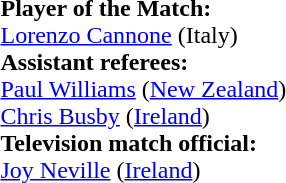<table style="width:100%">
<tr>
<td><br><strong>Player of the Match:</strong>
<br><a href='#'>Lorenzo Cannone</a> (Italy)<br><strong>Assistant referees:</strong>
<br><a href='#'>Paul Williams</a> (<a href='#'>New Zealand</a>)
<br><a href='#'>Chris Busby</a> (<a href='#'>Ireland</a>)
<br><strong>Television match official:</strong>
<br><a href='#'>Joy Neville</a> (<a href='#'>Ireland</a>)</td>
</tr>
</table>
